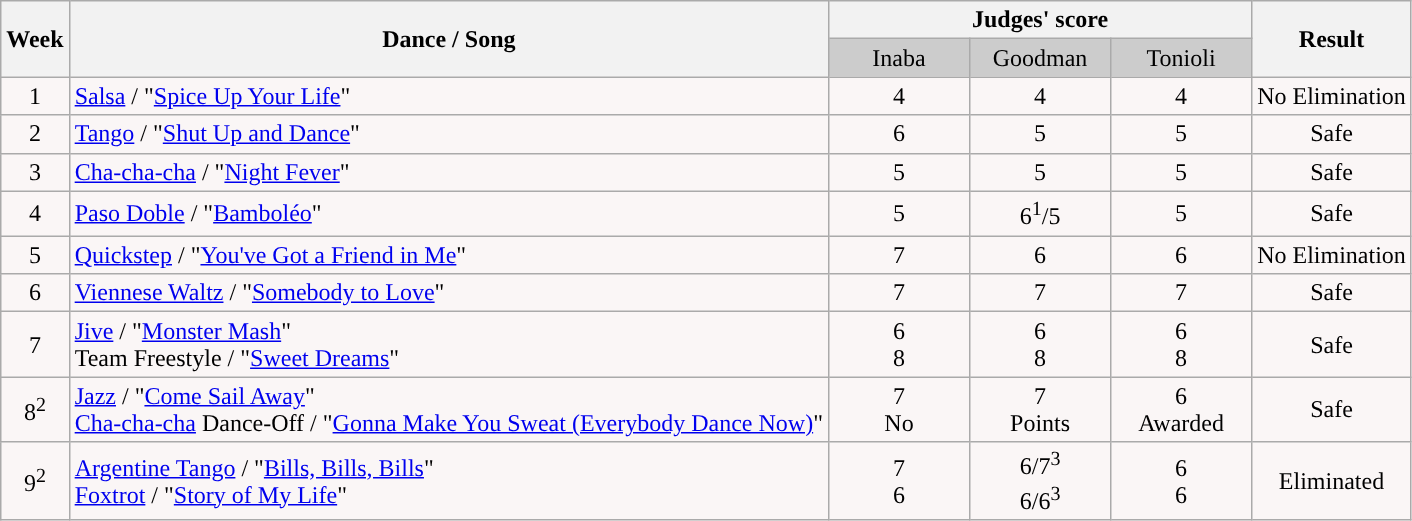<table class="wikitable" style="text-align:center;">
<tr style="text-align:center;">
<th rowspan="2" bgcolor="#CCCCCC" align="Center">Week</th>
<th rowspan="2" bgcolor="#CCCCCC" align="Center">Dance / Song</th>
<th colspan="3" bgcolor="#CCCCCC" align="Center">Judges' score</th>
<th rowspan="2" bgcolor="#CCCCCC" align="Center">Result</th>
</tr>
<tr>
<td bgcolor="#CCCCCC" width="10%" align="center">Inaba</td>
<td bgcolor="#CCCCCC" width="10%" align="center">Goodman</td>
<td bgcolor="#CCCCCC" width="10%" align="center">Tonioli</td>
</tr>
<tr>
<td bgcolor="FAF6F6">1</td>
<td align="left" bgcolor="FAF6F6"><a href='#'>Salsa</a> / "<a href='#'>Spice Up Your Life</a>"</td>
<td bgcolor="FAF6F6">4</td>
<td bgcolor="FAF6F6">4</td>
<td bgcolor="FAF6F6">4</td>
<td bgcolor="FAF6F6">No Elimination</td>
</tr>
<tr>
<td bgcolor="FAF6F6">2</td>
<td align="left" bgcolor="FAF6F6"><a href='#'>Tango</a> / "<a href='#'>Shut Up and Dance</a>"</td>
<td bgcolor="FAF6F6">6</td>
<td bgcolor="FAF6F6">5</td>
<td bgcolor="FAF6F6">5</td>
<td bgcolor="FAF6F6">Safe</td>
</tr>
<tr>
<td bgcolor="FAF6F6">3</td>
<td align="left" bgcolor="FAF6F6"><a href='#'>Cha-cha-cha</a> / "<a href='#'>Night Fever</a>"</td>
<td bgcolor="FAF6F6">5</td>
<td bgcolor="FAF6F6">5</td>
<td bgcolor="FAF6F6">5</td>
<td bgcolor="FAF6F6">Safe</td>
</tr>
<tr>
<td bgcolor="FAF6F6">4</td>
<td align="left" bgcolor="FAF6F6"><a href='#'>Paso Doble</a> / "<a href='#'>Bamboléo</a>"</td>
<td bgcolor="FAF6F6">5</td>
<td bgcolor="FAF6F6">6<sup>1</sup>/5</td>
<td bgcolor="FAF6F6">5</td>
<td bgcolor="FAF6F6">Safe</td>
</tr>
<tr>
<td bgcolor="FAF6F6">5</td>
<td align="left" bgcolor="FAF6F6"><a href='#'>Quickstep</a> / "<a href='#'>You've Got a Friend in Me</a>"</td>
<td bgcolor="FAF6F6">7</td>
<td bgcolor="FAF6F6">6</td>
<td bgcolor="FAF6F6">6</td>
<td bgcolor="FAF6F6">No Elimination</td>
</tr>
<tr>
<td bgcolor="FAF6F6">6</td>
<td align="left" bgcolor="FAF6F6"><a href='#'>Viennese Waltz</a> / "<a href='#'>Somebody to Love</a>"</td>
<td bgcolor="FAF6F6">7</td>
<td bgcolor="FAF6F6">7</td>
<td bgcolor="FAF6F6">7</td>
<td bgcolor="FAF6F6">Safe</td>
</tr>
<tr>
<td bgcolor="FAF6F6">7</td>
<td align="left" bgcolor="FAF6F6"><a href='#'>Jive</a> / "<a href='#'>Monster Mash</a>"<br>Team Freestyle / "<a href='#'>Sweet Dreams</a>"</td>
<td bgcolor="FAF6F6">6<br>8</td>
<td bgcolor="FAF6F6">6<br>8</td>
<td bgcolor="FAF6F6">6<br>8</td>
<td bgcolor="FAF6F6">Safe</td>
</tr>
<tr>
<td bgcolor="FAF6F6">8<sup>2</sup></td>
<td align="left" bgcolor="FAF6F6"><a href='#'>Jazz</a> / "<a href='#'>Come Sail Away</a>"<br><a href='#'>Cha-cha-cha</a> Dance-Off / "<a href='#'>Gonna Make You Sweat (Everybody Dance Now)</a>"</td>
<td bgcolor="FAF6F6">7<br>No</td>
<td bgcolor="FAF6F6">7<br>Points</td>
<td bgcolor="FAF6F6">6<br>Awarded</td>
<td bgcolor="FAF6F6">Safe</td>
</tr>
<tr>
<td bgcolor="FAF6F6">9<sup>2</sup></td>
<td align="left" bgcolor="FAF6F6"><a href='#'>Argentine Tango</a> / "<a href='#'>Bills, Bills, Bills</a>"<br><a href='#'>Foxtrot</a> / "<a href='#'>Story of My Life</a>"</td>
<td bgcolor="FAF6F6">7<br>6</td>
<td bgcolor="FAF6F6">6/7<sup>3</sup><br>6/6<sup>3</sup></td>
<td bgcolor="FAF6F6">6<br>6</td>
<td bgcolor="FAF6F6">Eliminated</td>
</tr>
</table>
